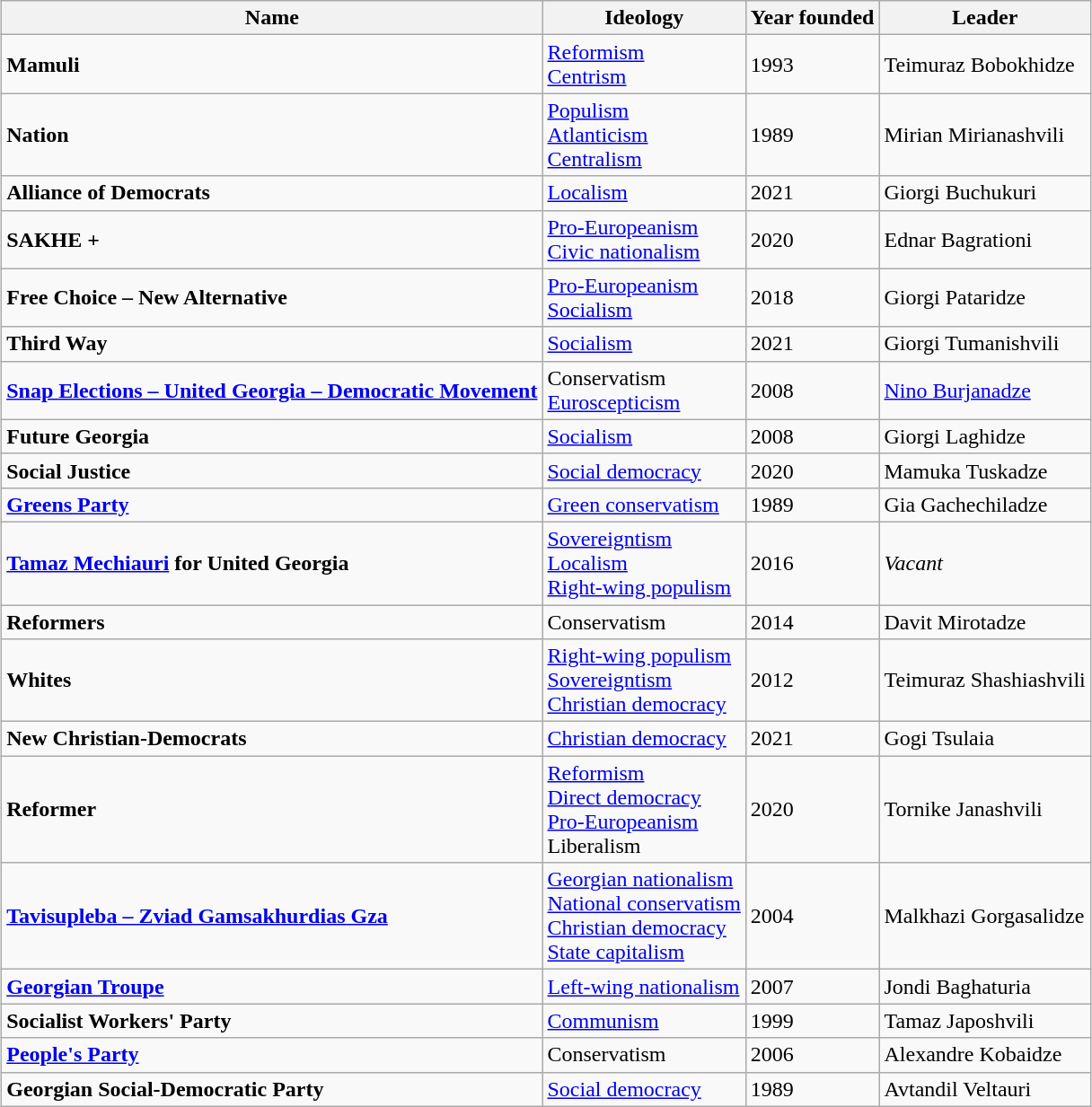<table class="wikitable" style="margin:1em auto;">
<tr>
<th>Name</th>
<th>Ideology</th>
<th>Year founded</th>
<th>Leader</th>
</tr>
<tr>
<td><strong>Mamuli</strong></td>
<td><a href='#'>Reformism</a><br><a href='#'>Centrism</a></td>
<td>1993</td>
<td>Teimuraz Bobokhidze</td>
</tr>
<tr>
<td><strong>Nation</strong></td>
<td><a href='#'>Populism</a><br><a href='#'>Atlanticism</a><br><a href='#'>Centralism</a></td>
<td>1989</td>
<td>Mirian Mirianashvili</td>
</tr>
<tr>
<td><strong>Alliance of Democrats</strong></td>
<td><a href='#'>Localism</a></td>
<td>2021</td>
<td>Giorgi Buchukuri</td>
</tr>
<tr>
<td><strong>SAKHE +</strong></td>
<td><a href='#'>Pro-Europeanism</a><br><a href='#'>Civic nationalism</a></td>
<td>2020</td>
<td>Ednar Bagrationi</td>
</tr>
<tr>
<td><strong>Free Choice – New Alternative</strong></td>
<td><a href='#'>Pro-Europeanism</a><br><a href='#'>Socialism</a></td>
<td>2018</td>
<td>Giorgi Pataridze</td>
</tr>
<tr>
<td><strong>Third Way</strong></td>
<td><a href='#'>Socialism</a></td>
<td>2021</td>
<td>Giorgi Tumanishvili</td>
</tr>
<tr>
<td><strong><a href='#'>Snap Elections – United Georgia – Democratic Movement</a></strong></td>
<td>Conservatism<br><a href='#'>Euroscepticism</a></td>
<td>2008</td>
<td><a href='#'>Nino Burjanadze</a></td>
</tr>
<tr>
<td><strong>Future Georgia</strong></td>
<td><a href='#'>Socialism</a></td>
<td>2008</td>
<td>Giorgi Laghidze</td>
</tr>
<tr>
<td><strong>Social Justice</strong></td>
<td><a href='#'>Social democracy</a></td>
<td>2020</td>
<td>Mamuka Tuskadze</td>
</tr>
<tr>
<td><strong><a href='#'>Greens Party</a></strong></td>
<td><a href='#'>Green conservatism</a></td>
<td>1989</td>
<td>Gia Gachechiladze</td>
</tr>
<tr>
<td><strong><a href='#'>Tamaz Mechiauri</a> for United Georgia</strong></td>
<td><a href='#'>Sovereigntism</a><br><a href='#'>Localism</a><br><a href='#'>Right-wing populism</a></td>
<td>2016</td>
<td><em>Vacant</em></td>
</tr>
<tr>
<td><strong>Reformers</strong></td>
<td>Conservatism</td>
<td>2014</td>
<td>Davit Mirotadze</td>
</tr>
<tr>
<td><strong>Whites</strong></td>
<td><a href='#'>Right-wing populism</a><br><a href='#'>Sovereigntism</a><br><a href='#'>Christian democracy</a></td>
<td>2012</td>
<td>Teimuraz Shashiashvili</td>
</tr>
<tr>
<td><strong>New Christian-Democrats</strong></td>
<td><a href='#'>Christian democracy</a></td>
<td>2021</td>
<td>Gogi Tsulaia</td>
</tr>
<tr>
<td><strong>Reformer</strong></td>
<td><a href='#'>Reformism</a><br><a href='#'>Direct democracy</a><br><a href='#'>Pro-Europeanism</a><br>Liberalism</td>
<td>2020</td>
<td>Tornike Janashvili</td>
</tr>
<tr>
<td><strong><a href='#'>Tavisupleba – Zviad Gamsakhurdias Gza</a></strong></td>
<td><a href='#'>Georgian nationalism</a><br><a href='#'>National conservatism</a><br><a href='#'>Christian democracy</a><br><a href='#'>State capitalism</a></td>
<td>2004</td>
<td>Malkhazi Gorgasalidze</td>
</tr>
<tr>
<td><strong><a href='#'>Georgian Troupe</a></strong></td>
<td><a href='#'>Left-wing nationalism</a></td>
<td>2007</td>
<td>Jondi Baghaturia</td>
</tr>
<tr>
<td><strong>Socialist Workers' Party</strong></td>
<td><a href='#'>Communism</a></td>
<td>1999</td>
<td>Tamaz Japoshvili</td>
</tr>
<tr>
<td><strong><a href='#'>People's Party</a></strong></td>
<td>Conservatism</td>
<td>2006</td>
<td>Alexandre Kobaidze</td>
</tr>
<tr>
<td><strong>Georgian Social-Democratic Party</strong></td>
<td><a href='#'>Social democracy</a></td>
<td>1989</td>
<td>Avtandil Veltauri</td>
</tr>
</table>
